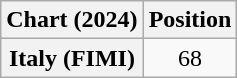<table class="wikitable sortable plainrowheaders" style="text-align:center">
<tr>
<th scope="col">Chart (2024)</th>
<th scope="col">Position</th>
</tr>
<tr>
<th scope="row">Italy (FIMI)</th>
<td>68</td>
</tr>
</table>
